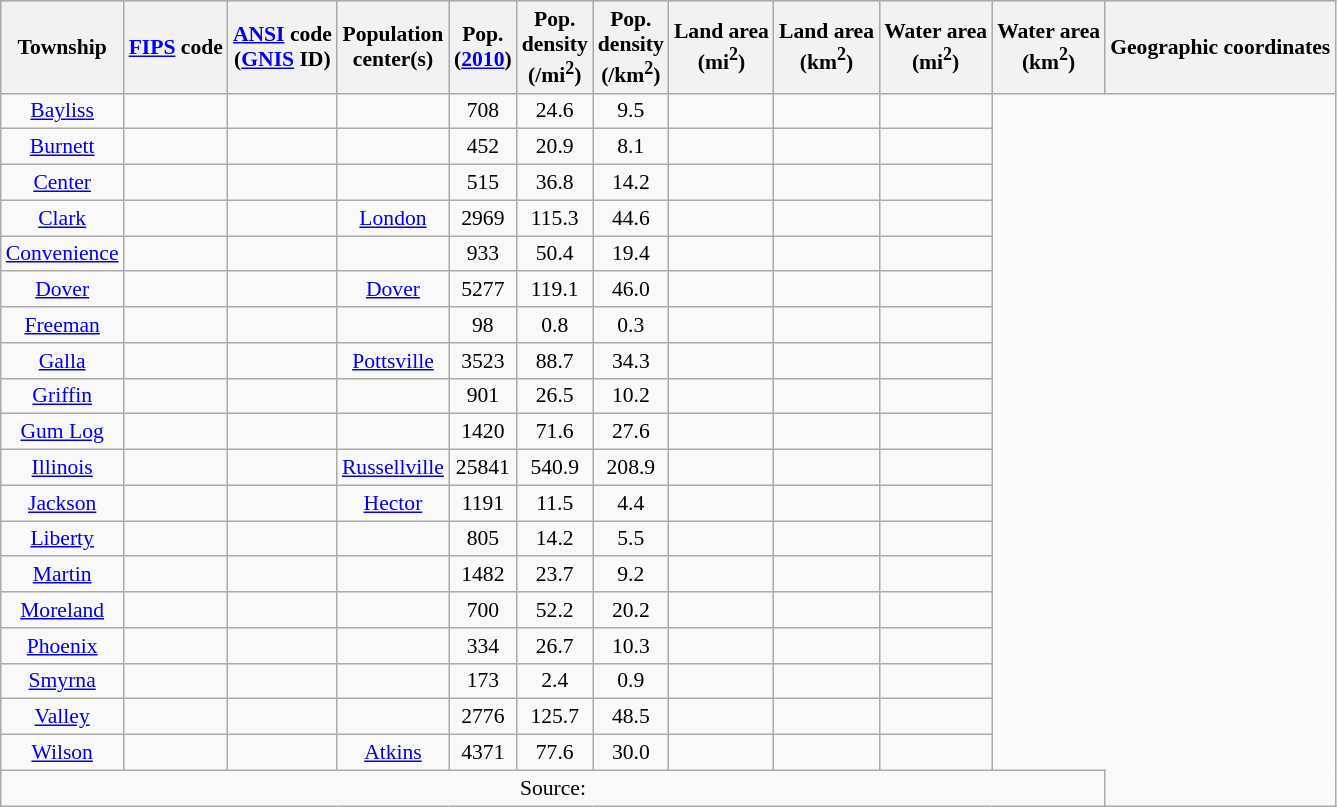<table class="wikitable sortable" style="text-align:center; font-size:90%;">
<tr style="background:#ccf;">
<th>Township</th>
<th><a href='#'>FIPS</a> code</th>
<th><a href='#'>ANSI</a> code<br>(<a href='#'>GNIS</a> ID)</th>
<th>Population<br>center(s)</th>
<th>Pop.<br>(<a href='#'>2010</a>)</th>
<th>Pop.<br>density<br>(/mi<sup>2</sup>)</th>
<th>Pop.<br>density<br>(/km<sup>2</sup>)</th>
<th>Land area<br>(mi<sup>2</sup>)</th>
<th>Land area<br>(km<sup>2</sup>)</th>
<th>Water area<br>(mi<sup>2</sup>)</th>
<th>Water area<br>(km<sup>2</sup>)</th>
<th>Geographic coordinates</th>
</tr>
<tr>
<td><a href='#'>Bayliss</a></td>
<td></td>
<td></td>
<td></td>
<td>708</td>
<td>24.6</td>
<td>9.5</td>
<td></td>
<td></td>
<td></td>
</tr>
<tr>
<td><a href='#'>Burnett</a></td>
<td></td>
<td></td>
<td></td>
<td>452</td>
<td>20.9</td>
<td>8.1</td>
<td></td>
<td></td>
<td></td>
</tr>
<tr>
<td><a href='#'>Center</a></td>
<td></td>
<td></td>
<td></td>
<td>515</td>
<td>36.8</td>
<td>14.2</td>
<td></td>
<td></td>
<td></td>
</tr>
<tr>
<td><a href='#'>Clark</a></td>
<td></td>
<td></td>
<td><a href='#'>London</a></td>
<td>2969</td>
<td>115.3</td>
<td>44.6</td>
<td></td>
<td></td>
<td></td>
</tr>
<tr>
<td><a href='#'>Convenience</a></td>
<td></td>
<td></td>
<td></td>
<td>933</td>
<td>50.4</td>
<td>19.4</td>
<td></td>
<td></td>
<td></td>
</tr>
<tr>
<td><a href='#'>Dover</a></td>
<td></td>
<td></td>
<td><a href='#'>Dover</a></td>
<td>5277</td>
<td>119.1</td>
<td>46.0</td>
<td></td>
<td></td>
<td></td>
</tr>
<tr>
<td><a href='#'>Freeman</a></td>
<td></td>
<td></td>
<td></td>
<td>98</td>
<td>0.8</td>
<td>0.3</td>
<td></td>
<td></td>
<td></td>
</tr>
<tr>
<td><a href='#'>Galla</a></td>
<td></td>
<td></td>
<td><a href='#'>Pottsville</a></td>
<td>3523</td>
<td>88.7</td>
<td>34.3</td>
<td></td>
<td></td>
<td></td>
</tr>
<tr>
<td><a href='#'>Griffin</a></td>
<td></td>
<td></td>
<td></td>
<td>901</td>
<td>26.5</td>
<td>10.2</td>
<td></td>
<td></td>
<td></td>
</tr>
<tr>
<td><a href='#'>Gum Log</a></td>
<td></td>
<td></td>
<td></td>
<td>1420</td>
<td>71.6</td>
<td>27.6</td>
<td></td>
<td></td>
<td></td>
</tr>
<tr>
<td><a href='#'>Illinois</a></td>
<td></td>
<td></td>
<td><a href='#'>Russellville</a></td>
<td>25841</td>
<td>540.9</td>
<td>208.9</td>
<td></td>
<td></td>
<td></td>
</tr>
<tr>
<td><a href='#'>Jackson</a></td>
<td></td>
<td></td>
<td><a href='#'>Hector</a></td>
<td>1191</td>
<td>11.5</td>
<td>4.4</td>
<td></td>
<td></td>
<td></td>
</tr>
<tr>
<td><a href='#'>Liberty</a></td>
<td></td>
<td></td>
<td></td>
<td>805</td>
<td>14.2</td>
<td>5.5</td>
<td></td>
<td></td>
<td></td>
</tr>
<tr>
<td><a href='#'>Martin</a></td>
<td></td>
<td></td>
<td></td>
<td>1482</td>
<td>23.7</td>
<td>9.2</td>
<td></td>
<td></td>
<td></td>
</tr>
<tr>
<td><a href='#'>Moreland</a></td>
<td></td>
<td></td>
<td></td>
<td>700</td>
<td>52.2</td>
<td>20.2</td>
<td></td>
<td></td>
<td></td>
</tr>
<tr>
<td><a href='#'>Phoenix</a></td>
<td></td>
<td></td>
<td></td>
<td>334</td>
<td>26.7</td>
<td>10.3</td>
<td></td>
<td></td>
<td></td>
</tr>
<tr>
<td><a href='#'>Smyrna</a></td>
<td></td>
<td></td>
<td></td>
<td>173</td>
<td>2.4</td>
<td>0.9</td>
<td></td>
<td></td>
<td></td>
</tr>
<tr>
<td><a href='#'>Valley</a></td>
<td></td>
<td></td>
<td></td>
<td>2776</td>
<td>125.7</td>
<td>48.5</td>
<td></td>
<td></td>
<td></td>
</tr>
<tr>
<td><a href='#'>Wilson</a></td>
<td></td>
<td></td>
<td><a href='#'>Atkins</a></td>
<td>4371</td>
<td>77.6</td>
<td>30.0</td>
<td></td>
<td></td>
<td></td>
</tr>
<tr>
<td colspan=11>Source: </td>
</tr>
</table>
